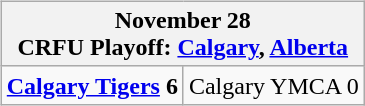<table cellspacing="10">
<tr>
<td valign="top"><br><table class="wikitable">
<tr>
<th bgcolor="#DDDDDD" colspan="4">November 28<br>CRFU Playoff: <a href='#'>Calgary</a>, <a href='#'>Alberta</a></th>
</tr>
<tr>
<td align="center"><strong><a href='#'>Calgary Tigers</a>  6</strong></td>
<td align="center">Calgary YMCA 0</td>
</tr>
</table>
</td>
</tr>
</table>
